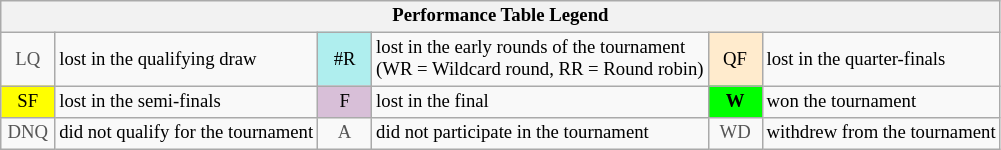<table class="wikitable" style="font-size:78%;">
<tr>
<th colspan="6">Performance Table Legend</th>
</tr>
<tr>
<td align="center" style="color:#555555;" width="30">LQ</td>
<td>lost in the qualifying draw</td>
<td align="center" style="background:#afeeee;">#R</td>
<td>lost in the early rounds of the tournament<br>(WR = Wildcard round, RR = Round robin)</td>
<td align="center" style="background:#ffebcd;">QF</td>
<td>lost in the quarter-finals</td>
</tr>
<tr>
<td align="center" style="background:yellow;">SF</td>
<td>lost in the semi-finals</td>
<td align="center" style="background:#D8BFD8;">F</td>
<td>lost in the final</td>
<td align="center" style="background:#00ff00;"><strong>W</strong></td>
<td>won the tournament</td>
</tr>
<tr>
<td align="center" style="color:#555555;" width="30">DNQ</td>
<td>did not qualify for the tournament</td>
<td align="center" style="color:#555555;" width="30">A</td>
<td>did not participate in the tournament</td>
<td align="center" style="color:#555555;" width="30">WD</td>
<td>withdrew from the tournament</td>
</tr>
</table>
